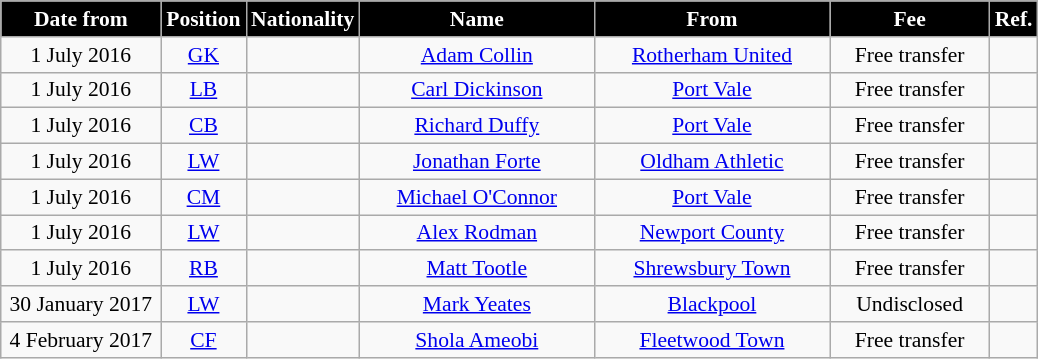<table class="wikitable"  style="text-align:center; font-size:90%; ">
<tr>
<th style="background:#000000; color:#FFFFFF; width:100px;">Date from</th>
<th style="background:#000000; color:#FFFFFF; width:50px;">Position</th>
<th style="background:#000000; color:#FFFFFF; width:50px;">Nationality</th>
<th style="background:#000000; color:#FFFFFF; width:150px;">Name</th>
<th style="background:#000000; color:#FFFFFF; width:150px;">From</th>
<th style="background:#000000; color:#FFFFFF; width:100px;">Fee</th>
<th style="background:#000000; color:#FFFFFF; width:25px;">Ref.</th>
</tr>
<tr>
<td>1 July 2016</td>
<td><a href='#'>GK</a></td>
<td></td>
<td><a href='#'>Adam Collin</a></td>
<td><a href='#'>Rotherham United</a></td>
<td>Free transfer</td>
<td></td>
</tr>
<tr>
<td>1 July 2016</td>
<td><a href='#'>LB</a></td>
<td></td>
<td><a href='#'>Carl Dickinson</a></td>
<td><a href='#'>Port Vale</a></td>
<td>Free transfer</td>
<td></td>
</tr>
<tr>
<td>1 July 2016</td>
<td><a href='#'>CB</a></td>
<td></td>
<td><a href='#'>Richard Duffy</a></td>
<td><a href='#'>Port Vale</a></td>
<td>Free transfer</td>
<td></td>
</tr>
<tr>
<td>1 July 2016</td>
<td><a href='#'>LW</a></td>
<td></td>
<td><a href='#'>Jonathan Forte</a></td>
<td><a href='#'>Oldham Athletic</a></td>
<td>Free transfer</td>
<td></td>
</tr>
<tr>
<td>1 July 2016</td>
<td><a href='#'>CM</a></td>
<td></td>
<td><a href='#'>Michael O'Connor</a></td>
<td><a href='#'>Port Vale</a></td>
<td>Free transfer</td>
<td></td>
</tr>
<tr>
<td>1 July 2016</td>
<td><a href='#'>LW</a></td>
<td></td>
<td><a href='#'>Alex Rodman</a></td>
<td><a href='#'>Newport County</a></td>
<td>Free transfer</td>
<td></td>
</tr>
<tr>
<td>1 July 2016</td>
<td><a href='#'>RB</a></td>
<td></td>
<td><a href='#'>Matt Tootle</a></td>
<td><a href='#'>Shrewsbury Town</a></td>
<td>Free transfer</td>
<td></td>
</tr>
<tr>
<td>30 January 2017</td>
<td><a href='#'>LW</a></td>
<td></td>
<td><a href='#'>Mark Yeates</a></td>
<td><a href='#'>Blackpool</a></td>
<td>Undisclosed</td>
<td></td>
</tr>
<tr>
<td>4 February 2017</td>
<td><a href='#'>CF</a></td>
<td></td>
<td><a href='#'>Shola Ameobi</a></td>
<td><a href='#'>Fleetwood Town</a></td>
<td>Free transfer</td>
<td></td>
</tr>
</table>
